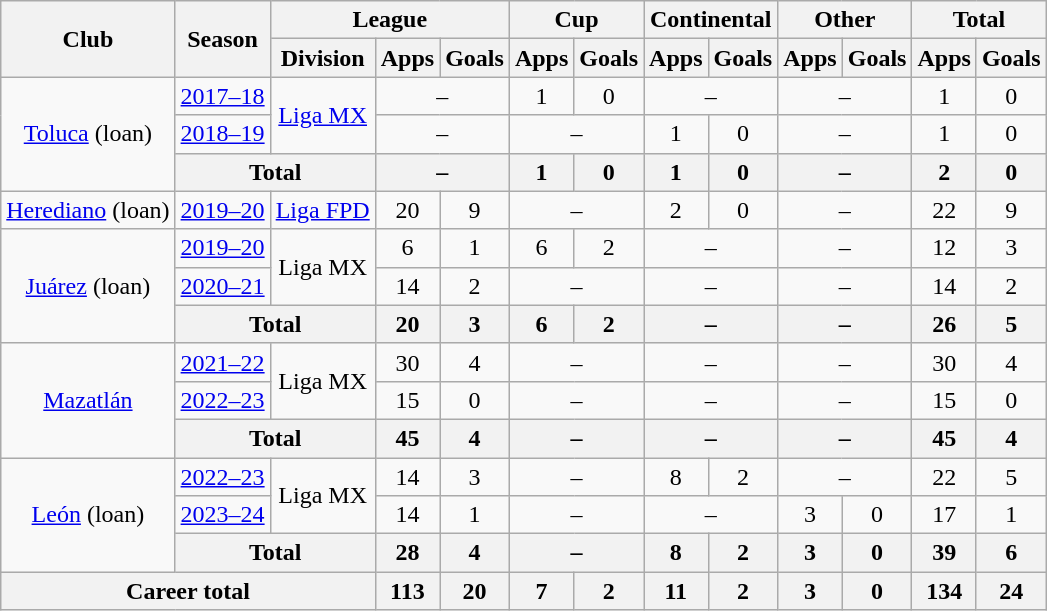<table class="wikitable" style="text-align: center">
<tr>
<th rowspan="2">Club</th>
<th rowspan="2">Season</th>
<th colspan="3">League</th>
<th colspan="2">Cup</th>
<th colspan="2">Continental</th>
<th colspan="2">Other</th>
<th colspan="2">Total</th>
</tr>
<tr>
<th>Division</th>
<th>Apps</th>
<th>Goals</th>
<th>Apps</th>
<th>Goals</th>
<th>Apps</th>
<th>Goals</th>
<th>Apps</th>
<th>Goals</th>
<th>Apps</th>
<th>Goals</th>
</tr>
<tr>
<td rowspan="3"><a href='#'>Toluca</a> (loan)</td>
<td><a href='#'>2017–18</a></td>
<td rowspan="2"><a href='#'>Liga MX</a></td>
<td colspan="2">–</td>
<td>1</td>
<td>0</td>
<td colspan="2">–</td>
<td colspan="2">–</td>
<td>1</td>
<td>0</td>
</tr>
<tr>
<td><a href='#'>2018–19</a></td>
<td colspan="2">–</td>
<td colspan="2">–</td>
<td>1</td>
<td>0</td>
<td colspan="2">–</td>
<td>1</td>
<td>0</td>
</tr>
<tr>
<th colspan="2">Total</th>
<th colspan="2">–</th>
<th>1</th>
<th>0</th>
<th>1</th>
<th>0</th>
<th colspan="2">–</th>
<th>2</th>
<th>0</th>
</tr>
<tr>
<td><a href='#'>Herediano</a> (loan)</td>
<td><a href='#'>2019–20</a></td>
<td><a href='#'>Liga FPD</a></td>
<td>20</td>
<td>9</td>
<td colspan="2">–</td>
<td>2</td>
<td>0</td>
<td colspan="2">–</td>
<td>22</td>
<td>9</td>
</tr>
<tr>
<td rowspan="3"><a href='#'>Juárez</a> (loan)</td>
<td><a href='#'>2019–20</a></td>
<td rowspan="2">Liga MX</td>
<td>6</td>
<td>1</td>
<td>6</td>
<td>2</td>
<td colspan="2">–</td>
<td colspan="2">–</td>
<td>12</td>
<td>3</td>
</tr>
<tr>
<td><a href='#'>2020–21</a></td>
<td>14</td>
<td>2</td>
<td colspan="2">–</td>
<td colspan="2">–</td>
<td colspan="2">–</td>
<td>14</td>
<td>2</td>
</tr>
<tr>
<th colspan="2">Total</th>
<th>20</th>
<th>3</th>
<th>6</th>
<th>2</th>
<th colspan="2">–</th>
<th colspan="2">–</th>
<th>26</th>
<th>5</th>
</tr>
<tr>
<td rowspan="3"><a href='#'>Mazatlán</a></td>
<td><a href='#'>2021–22</a></td>
<td rowspan="2">Liga MX</td>
<td>30</td>
<td>4</td>
<td colspan="2">–</td>
<td colspan="2">–</td>
<td colspan="2">–</td>
<td>30</td>
<td>4</td>
</tr>
<tr>
<td><a href='#'>2022–23</a></td>
<td>15</td>
<td>0</td>
<td colspan="2">–</td>
<td colspan="2">–</td>
<td colspan="2">–</td>
<td>15</td>
<td>0</td>
</tr>
<tr>
<th colspan="2">Total</th>
<th>45</th>
<th>4</th>
<th colspan="2">–</th>
<th colspan="2">–</th>
<th colspan="2">–</th>
<th>45</th>
<th>4</th>
</tr>
<tr>
<td rowspan="3"><a href='#'>León</a> (loan)</td>
<td><a href='#'>2022–23</a></td>
<td rowspan="2">Liga MX</td>
<td>14</td>
<td>3</td>
<td colspan="2">–</td>
<td>8</td>
<td>2</td>
<td colspan="2">–</td>
<td>22</td>
<td>5</td>
</tr>
<tr>
<td><a href='#'>2023–24</a></td>
<td>14</td>
<td>1</td>
<td colspan="2">–</td>
<td colspan="2">–</td>
<td>3</td>
<td>0</td>
<td>17</td>
<td>1</td>
</tr>
<tr>
<th colspan="2">Total</th>
<th>28</th>
<th>4</th>
<th colspan="2">–</th>
<th>8</th>
<th>2</th>
<th>3</th>
<th>0</th>
<th>39</th>
<th>6</th>
</tr>
<tr>
<th colspan=3>Career total</th>
<th>113</th>
<th>20</th>
<th>7</th>
<th>2</th>
<th>11</th>
<th>2</th>
<th>3</th>
<th>0</th>
<th>134</th>
<th>24</th>
</tr>
</table>
